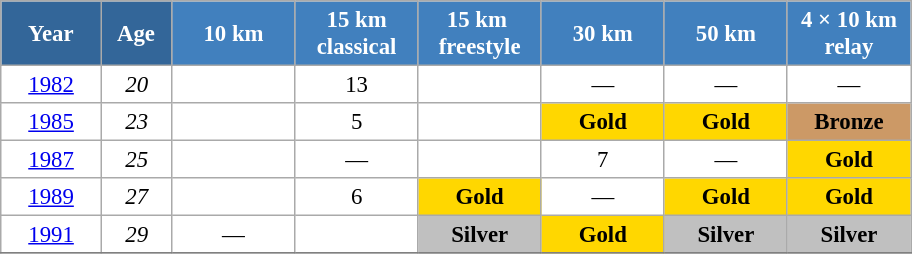<table class="wikitable" style="font-size:95%; text-align:center; border:grey solid 1px; border-collapse:collapse; background:#ffffff;">
<tr>
<th style="background-color:#369; color:white; width:60px;"> Year </th>
<th style="background-color:#369; color:white; width:40px;"> Age </th>
<th style="background-color:#4180be; color:white; width:75px;"> 10 km </th>
<th style="background-color:#4180be; color:white; width:75px;"> 15 km <br> classical </th>
<th style="background-color:#4180be; color:white; width:75px;"> 15 km  <br> freestyle </th>
<th style="background-color:#4180be; color:white; width:75px;"> 30 km </th>
<th style="background-color:#4180be; color:white; width:75px;"> 50 km </th>
<th style="background-color:#4180be; color:white; width:75px;"> 4 × 10 km <br> relay </th>
</tr>
<tr>
<td><a href='#'>1982</a></td>
<td><em>20</em></td>
<td></td>
<td>13</td>
<td></td>
<td>—</td>
<td>—</td>
<td>—</td>
</tr>
<tr>
<td><a href='#'>1985</a></td>
<td><em>23</em></td>
<td></td>
<td>5</td>
<td></td>
<td style="background:gold;"><strong>Gold</strong></td>
<td style="background:gold;"><strong>Gold</strong></td>
<td bgcolor="cc9966"><strong>Bronze</strong></td>
</tr>
<tr>
<td><a href='#'>1987</a></td>
<td><em>25</em></td>
<td></td>
<td>—</td>
<td></td>
<td>7</td>
<td>—</td>
<td style="background:gold;"><strong>Gold</strong></td>
</tr>
<tr>
<td><a href='#'>1989</a></td>
<td><em>27</em></td>
<td></td>
<td>6</td>
<td style="background:gold;"><strong>Gold</strong></td>
<td>—</td>
<td style="background:gold;"><strong>Gold</strong></td>
<td style="background:gold;"><strong>Gold</strong></td>
</tr>
<tr>
<td><a href='#'>1991</a></td>
<td><em>29</em></td>
<td>—</td>
<td></td>
<td style="background:silver;"><strong>Silver</strong></td>
<td style="background:gold;"><strong>Gold</strong></td>
<td style="background:silver;"><strong>Silver</strong></td>
<td style="background:silver;"><strong>Silver</strong></td>
</tr>
<tr>
</tr>
</table>
